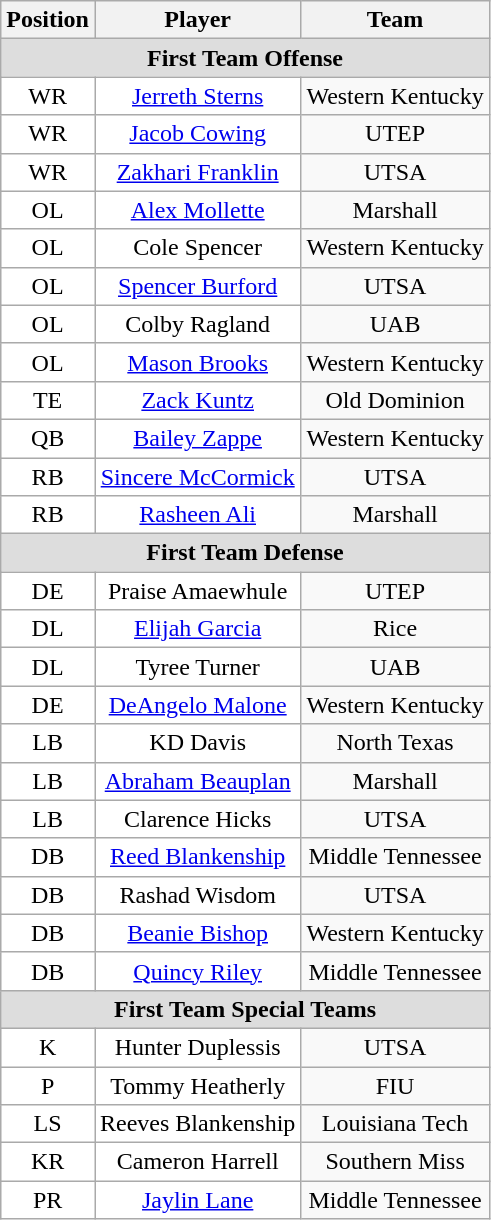<table class="wikitable" border="0">
<tr>
<th>Position</th>
<th>Player</th>
<th>Team</th>
</tr>
<tr>
<td colspan="3" style="text-align:center; background:#ddd;"><strong>First Team Offense </strong></td>
</tr>
<tr style="text-align:center;">
<td style="background:white">WR</td>
<td style="background:white"><a href='#'>Jerreth Sterns</a></td>
<td style=>Western Kentucky</td>
</tr>
<tr style="text-align:center;">
<td style="background:white">WR</td>
<td style="background:white"><a href='#'>Jacob Cowing</a></td>
<td style=>UTEP</td>
</tr>
<tr style="text-align:center;">
<td style="background:white">WR</td>
<td style="background:white"><a href='#'>Zakhari Franklin</a></td>
<td style=>UTSA</td>
</tr>
<tr style="text-align:center;">
<td style="background:white">OL</td>
<td style="background:white"><a href='#'>Alex Mollette</a></td>
<td style=>Marshall</td>
</tr>
<tr style="text-align:center;">
<td style="background:white">OL</td>
<td style="background:white">Cole Spencer</td>
<td style=>Western Kentucky</td>
</tr>
<tr style="text-align:center;">
<td style="background:white">OL</td>
<td style="background:white"><a href='#'>Spencer Burford</a></td>
<td style=>UTSA</td>
</tr>
<tr style="text-align:center;">
<td style="background:white">OL</td>
<td style="background:white">Colby Ragland</td>
<td style=>UAB</td>
</tr>
<tr style="text-align:center;">
<td style="background:white">OL</td>
<td style="background:white"><a href='#'>Mason Brooks</a></td>
<td style=>Western Kentucky</td>
</tr>
<tr style="text-align:center;">
<td style="background:white">TE</td>
<td style="background:white"><a href='#'>Zack Kuntz</a></td>
<td style=>Old Dominion</td>
</tr>
<tr style="text-align:center;">
<td style="background:white">QB</td>
<td style="background:white"><a href='#'>Bailey Zappe</a></td>
<td style=>Western Kentucky</td>
</tr>
<tr style="text-align:center;">
<td style="background:white">RB</td>
<td style="background:white"><a href='#'>Sincere McCormick</a></td>
<td style=>UTSA</td>
</tr>
<tr style="text-align:center;">
<td style="background:white">RB</td>
<td style="background:white"><a href='#'>Rasheen Ali</a></td>
<td style=>Marshall</td>
</tr>
<tr>
<td colspan="3" style="text-align:center; background:#ddd;"><strong>First Team Defense</strong></td>
</tr>
<tr style="text-align:center;">
<td style="background:white">DE</td>
<td style="background:white">Praise Amaewhule</td>
<td style=>UTEP</td>
</tr>
<tr style="text-align:center;">
<td style="background:white">DL</td>
<td style="background:white"><a href='#'>Elijah Garcia</a></td>
<td style=>Rice</td>
</tr>
<tr style="text-align:center;">
<td style="background:white">DL</td>
<td style="background:white">Tyree Turner</td>
<td style=>UAB</td>
</tr>
<tr style="text-align:center;">
<td style="background:white">DE</td>
<td style="background:white"><a href='#'>DeAngelo Malone</a></td>
<td style=>Western Kentucky</td>
</tr>
<tr style="text-align:center;">
<td style="background:white">LB</td>
<td style="background:white">KD Davis</td>
<td style=>North Texas</td>
</tr>
<tr style="text-align:center;">
<td style="background:white">LB</td>
<td style="background:white"><a href='#'>Abraham Beauplan</a></td>
<td style=>Marshall</td>
</tr>
<tr style="text-align:center;">
<td style="background:white">LB</td>
<td style="background:white">Clarence Hicks</td>
<td style=>UTSA</td>
</tr>
<tr style="text-align:center;">
<td style="background:white">DB</td>
<td style="background:white"><a href='#'>Reed Blankenship</a></td>
<td style=>Middle Tennessee</td>
</tr>
<tr style="text-align:center;">
<td style="background:white">DB</td>
<td style="background:white">Rashad Wisdom</td>
<td style=>UTSA</td>
</tr>
<tr style="text-align:center;">
<td style="background:white">DB</td>
<td style="background:white"><a href='#'>Beanie Bishop</a></td>
<td style=>Western Kentucky</td>
</tr>
<tr style="text-align:center;">
<td style="background:white">DB</td>
<td style="background:white"><a href='#'>Quincy Riley</a></td>
<td style=>Middle Tennessee</td>
</tr>
<tr>
<td colspan="3" style="text-align:center; background:#ddd;"><strong>First Team Special Teams</strong></td>
</tr>
<tr style="text-align:center;">
<td style="background:white">K</td>
<td style="background:white">Hunter Duplessis</td>
<td style=>UTSA</td>
</tr>
<tr style="text-align:center;">
<td style="background:white">P</td>
<td style="background:white">Tommy Heatherly</td>
<td style=>FIU</td>
</tr>
<tr style="text-align:center;">
<td style="background:white">LS</td>
<td style="background:white">Reeves Blankenship</td>
<td style=>Louisiana Tech</td>
</tr>
<tr style="text-align:center;">
<td style="background:white">KR</td>
<td style="background:white">Cameron Harrell</td>
<td style=>Southern Miss</td>
</tr>
<tr style="text-align:center;">
<td style="background:white">PR</td>
<td style="background:white"><a href='#'>Jaylin Lane</a></td>
<td style=>Middle Tennessee</td>
</tr>
</table>
